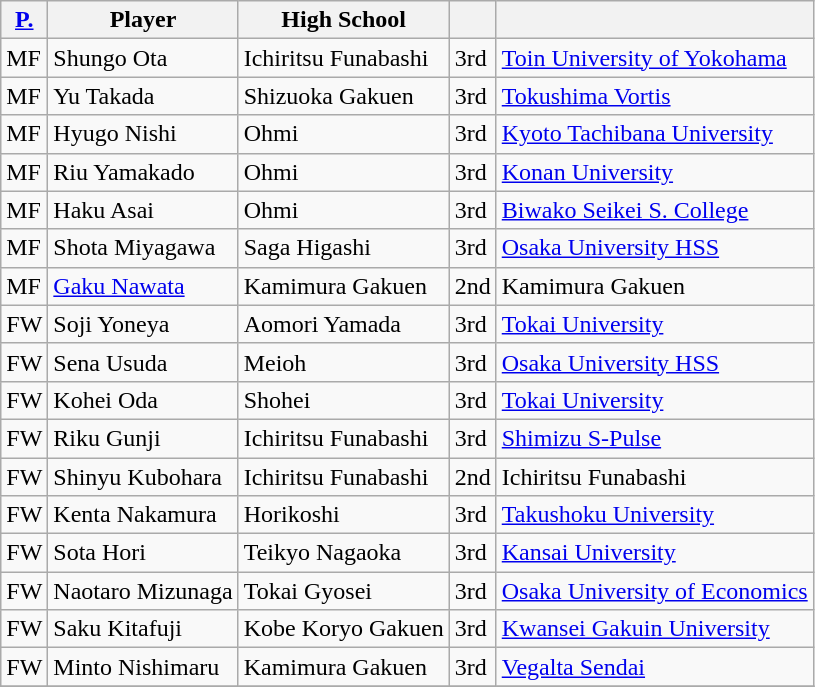<table class="wikitable" style="text-align:left">
<tr>
<th><a href='#'>P.</a></th>
<th>Player</th>
<th>High School</th>
<th></th>
<th></th>
</tr>
<tr>
<td>MF</td>
<td>Shungo Ota</td>
<td>Ichiritsu Funabashi</td>
<td>3rd</td>
<td><a href='#'>Toin University of Yokohama</a></td>
</tr>
<tr>
<td>MF</td>
<td>Yu Takada</td>
<td>Shizuoka Gakuen</td>
<td>3rd</td>
<td><a href='#'>Tokushima Vortis</a></td>
</tr>
<tr>
<td>MF</td>
<td>Hyugo Nishi</td>
<td>Ohmi</td>
<td>3rd</td>
<td><a href='#'>Kyoto Tachibana University</a></td>
</tr>
<tr>
<td>MF</td>
<td>Riu Yamakado</td>
<td>Ohmi</td>
<td>3rd</td>
<td><a href='#'>Konan University</a></td>
</tr>
<tr>
<td>MF</td>
<td>Haku Asai</td>
<td>Ohmi</td>
<td>3rd</td>
<td><a href='#'>Biwako Seikei S. College</a></td>
</tr>
<tr>
<td>MF</td>
<td>Shota Miyagawa</td>
<td>Saga Higashi</td>
<td>3rd</td>
<td><a href='#'>Osaka University HSS</a></td>
</tr>
<tr>
<td>MF</td>
<td><a href='#'>Gaku Nawata</a></td>
<td>Kamimura Gakuen</td>
<td>2nd</td>
<td>Kamimura Gakuen</td>
</tr>
<tr>
<td>FW</td>
<td>Soji Yoneya</td>
<td>Aomori Yamada</td>
<td>3rd</td>
<td><a href='#'>Tokai University</a></td>
</tr>
<tr>
<td>FW</td>
<td>Sena Usuda</td>
<td>Meioh</td>
<td>3rd</td>
<td><a href='#'>Osaka University HSS</a></td>
</tr>
<tr>
<td>FW</td>
<td>Kohei Oda</td>
<td>Shohei</td>
<td>3rd</td>
<td><a href='#'>Tokai University</a></td>
</tr>
<tr>
<td>FW</td>
<td>Riku Gunji</td>
<td>Ichiritsu Funabashi</td>
<td>3rd</td>
<td><a href='#'>Shimizu S-Pulse</a></td>
</tr>
<tr>
<td>FW</td>
<td>Shinyu Kubohara</td>
<td>Ichiritsu Funabashi</td>
<td>2nd</td>
<td>Ichiritsu Funabashi</td>
</tr>
<tr>
<td>FW</td>
<td>Kenta Nakamura</td>
<td>Horikoshi</td>
<td>3rd</td>
<td><a href='#'>Takushoku University</a></td>
</tr>
<tr>
<td>FW</td>
<td>Sota Hori</td>
<td>Teikyo Nagaoka</td>
<td>3rd</td>
<td><a href='#'>Kansai University</a></td>
</tr>
<tr>
<td>FW</td>
<td>Naotaro Mizunaga</td>
<td>Tokai Gyosei</td>
<td>3rd</td>
<td><a href='#'>Osaka University of Economics</a></td>
</tr>
<tr>
<td>FW</td>
<td>Saku Kitafuji</td>
<td>Kobe Koryo Gakuen</td>
<td>3rd</td>
<td><a href='#'>Kwansei Gakuin University</a></td>
</tr>
<tr>
<td>FW</td>
<td>Minto Nishimaru</td>
<td>Kamimura Gakuen</td>
<td>3rd</td>
<td><a href='#'>Vegalta Sendai</a></td>
</tr>
<tr>
</tr>
</table>
